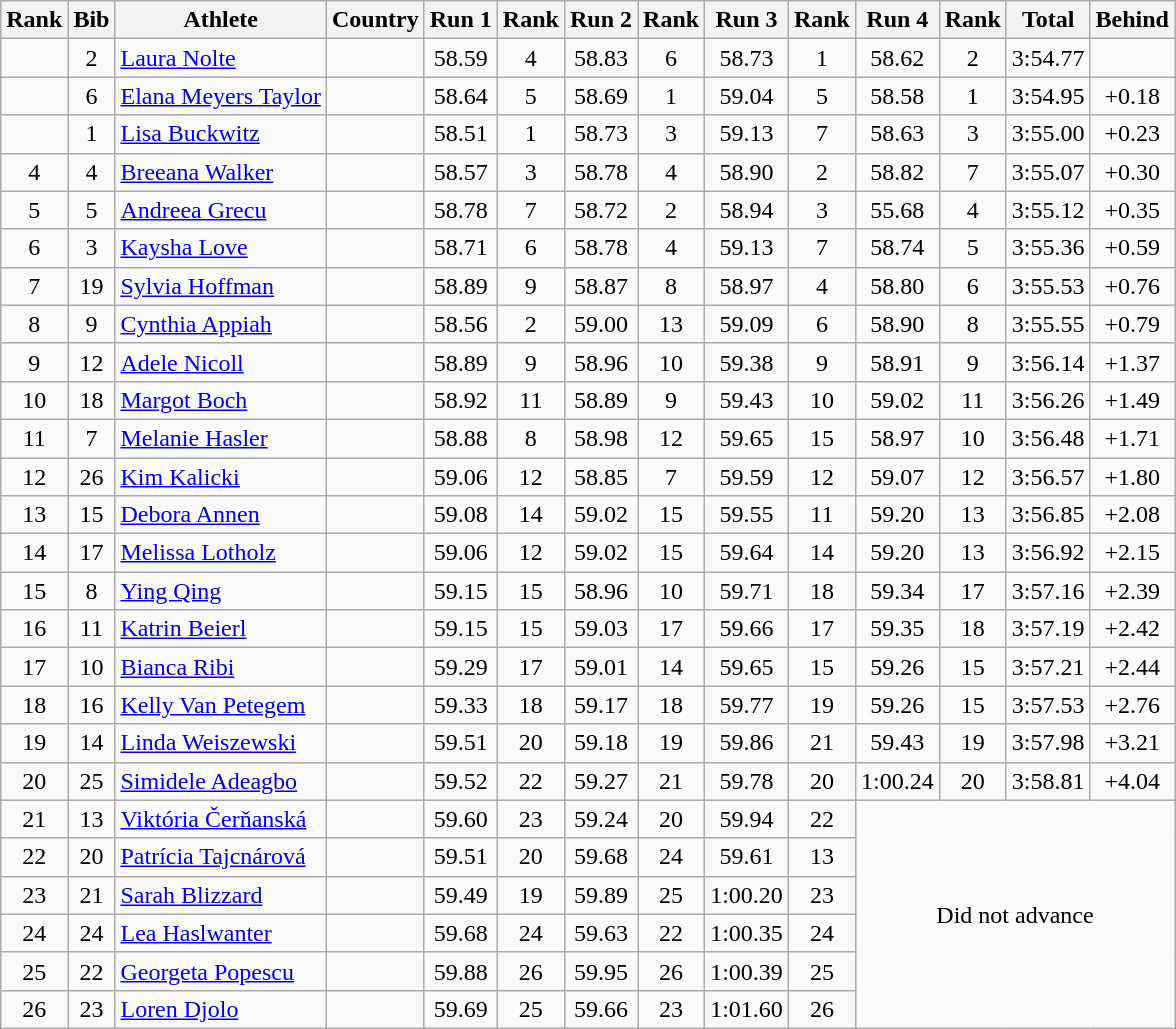<table class="wikitable sortable" style="text-align:center">
<tr>
<th>Rank</th>
<th>Bib</th>
<th>Athlete</th>
<th>Country</th>
<th>Run 1</th>
<th>Rank</th>
<th>Run 2</th>
<th>Rank</th>
<th>Run 3</th>
<th>Rank</th>
<th>Run 4</th>
<th>Rank</th>
<th>Total</th>
<th>Behind</th>
</tr>
<tr>
<td></td>
<td>2</td>
<td align=left><a href='#'>Laura Nolte</a></td>
<td align=left></td>
<td>58.59</td>
<td>4</td>
<td>58.83</td>
<td>6</td>
<td>58.73</td>
<td>1</td>
<td>58.62</td>
<td>2</td>
<td>3:54.77</td>
<td></td>
</tr>
<tr>
<td></td>
<td>6</td>
<td align=left><a href='#'>Elana Meyers Taylor</a></td>
<td align=left></td>
<td>58.64</td>
<td>5</td>
<td>58.69</td>
<td>1</td>
<td>59.04</td>
<td>5</td>
<td>58.58</td>
<td>1</td>
<td>3:54.95</td>
<td>+0.18</td>
</tr>
<tr>
<td></td>
<td>1</td>
<td align=left><a href='#'>Lisa Buckwitz</a></td>
<td align=left></td>
<td>58.51</td>
<td>1</td>
<td>58.73</td>
<td>3</td>
<td>59.13</td>
<td>7</td>
<td>58.63</td>
<td>3</td>
<td>3:55.00</td>
<td>+0.23</td>
</tr>
<tr>
<td>4</td>
<td>4</td>
<td align=left><a href='#'>Breeana Walker</a></td>
<td align=left></td>
<td>58.57</td>
<td>3</td>
<td>58.78</td>
<td>4</td>
<td>58.90</td>
<td>2</td>
<td>58.82</td>
<td>7</td>
<td>3:55.07</td>
<td>+0.30</td>
</tr>
<tr>
<td>5</td>
<td>5</td>
<td align=left><a href='#'>Andreea Grecu</a></td>
<td align=left></td>
<td>58.78</td>
<td>7</td>
<td>58.72</td>
<td>2</td>
<td>58.94</td>
<td>3</td>
<td>55.68</td>
<td>4</td>
<td>3:55.12</td>
<td>+0.35</td>
</tr>
<tr>
<td>6</td>
<td>3</td>
<td align=left><a href='#'>Kaysha Love</a></td>
<td align=left></td>
<td>58.71</td>
<td>6</td>
<td>58.78</td>
<td>4</td>
<td>59.13</td>
<td>7</td>
<td>58.74</td>
<td>5</td>
<td>3:55.36</td>
<td>+0.59</td>
</tr>
<tr>
<td>7</td>
<td>19</td>
<td align=left><a href='#'>Sylvia Hoffman</a></td>
<td align=left></td>
<td>58.89</td>
<td>9</td>
<td>58.87</td>
<td>8</td>
<td>58.97</td>
<td>4</td>
<td>58.80</td>
<td>6</td>
<td>3:55.53</td>
<td>+0.76</td>
</tr>
<tr>
<td>8</td>
<td>9</td>
<td align=left><a href='#'>Cynthia Appiah</a></td>
<td align=left></td>
<td>58.56</td>
<td>2</td>
<td>59.00</td>
<td>13</td>
<td>59.09</td>
<td>6</td>
<td>58.90</td>
<td>8</td>
<td>3:55.55</td>
<td>+0.79</td>
</tr>
<tr>
<td>9</td>
<td>12</td>
<td align=left><a href='#'>Adele Nicoll</a></td>
<td align=left></td>
<td>58.89</td>
<td>9</td>
<td>58.96</td>
<td>10</td>
<td>59.38</td>
<td>9</td>
<td>58.91</td>
<td>9</td>
<td>3:56.14</td>
<td>+1.37</td>
</tr>
<tr>
<td>10</td>
<td>18</td>
<td align=left><a href='#'>Margot Boch</a></td>
<td align=left></td>
<td>58.92</td>
<td>11</td>
<td>58.89</td>
<td>9</td>
<td>59.43</td>
<td>10</td>
<td>59.02</td>
<td>11</td>
<td>3:56.26</td>
<td>+1.49</td>
</tr>
<tr>
<td>11</td>
<td>7</td>
<td align=left><a href='#'>Melanie Hasler</a></td>
<td align=left></td>
<td>58.88</td>
<td>8</td>
<td>58.98</td>
<td>12</td>
<td>59.65</td>
<td>15</td>
<td>58.97</td>
<td>10</td>
<td>3:56.48</td>
<td>+1.71</td>
</tr>
<tr>
<td>12</td>
<td>26</td>
<td align=left><a href='#'>Kim Kalicki</a></td>
<td align=left></td>
<td>59.06</td>
<td>12</td>
<td>58.85</td>
<td>7</td>
<td>59.59</td>
<td>12</td>
<td>59.07</td>
<td>12</td>
<td>3:56.57</td>
<td>+1.80</td>
</tr>
<tr>
<td>13</td>
<td>15</td>
<td align=left><a href='#'>Debora Annen</a></td>
<td align=left></td>
<td>59.08</td>
<td>14</td>
<td>59.02</td>
<td>15</td>
<td>59.55</td>
<td>11</td>
<td>59.20</td>
<td>13</td>
<td>3:56.85</td>
<td>+2.08</td>
</tr>
<tr>
<td>14</td>
<td>17</td>
<td align=left><a href='#'>Melissa Lotholz</a></td>
<td align=left></td>
<td>59.06</td>
<td>12</td>
<td>59.02</td>
<td>15</td>
<td>59.64</td>
<td>14</td>
<td>59.20</td>
<td>13</td>
<td>3:56.92</td>
<td>+2.15</td>
</tr>
<tr>
<td>15</td>
<td>8</td>
<td align=left><a href='#'>Ying Qing</a></td>
<td align=left></td>
<td>59.15</td>
<td>15</td>
<td>58.96</td>
<td>10</td>
<td>59.71</td>
<td>18</td>
<td>59.34</td>
<td>17</td>
<td>3:57.16</td>
<td>+2.39</td>
</tr>
<tr>
<td>16</td>
<td>11</td>
<td align=left><a href='#'>Katrin Beierl</a></td>
<td align=left></td>
<td>59.15</td>
<td>15</td>
<td>59.03</td>
<td>17</td>
<td>59.66</td>
<td>17</td>
<td>59.35</td>
<td>18</td>
<td>3:57.19</td>
<td>+2.42</td>
</tr>
<tr>
<td>17</td>
<td>10</td>
<td align=left><a href='#'>Bianca Ribi</a></td>
<td align=left></td>
<td>59.29</td>
<td>17</td>
<td>59.01</td>
<td>14</td>
<td>59.65</td>
<td>15</td>
<td>59.26</td>
<td>15</td>
<td>3:57.21</td>
<td>+2.44</td>
</tr>
<tr>
<td>18</td>
<td>16</td>
<td align=left><a href='#'>Kelly Van Petegem</a></td>
<td align=left></td>
<td>59.33</td>
<td>18</td>
<td>59.17</td>
<td>18</td>
<td>59.77</td>
<td>19</td>
<td>59.26</td>
<td>15</td>
<td>3:57.53</td>
<td>+2.76</td>
</tr>
<tr>
<td>19</td>
<td>14</td>
<td align=left><a href='#'>Linda Weiszewski</a></td>
<td align=left></td>
<td>59.51</td>
<td>20</td>
<td>59.18</td>
<td>19</td>
<td>59.86</td>
<td>21</td>
<td>59.43</td>
<td>19</td>
<td>3:57.98</td>
<td>+3.21</td>
</tr>
<tr>
<td>20</td>
<td>25</td>
<td align=left><a href='#'>Simidele Adeagbo</a></td>
<td align=left></td>
<td>59.52</td>
<td>22</td>
<td>59.27</td>
<td>21</td>
<td>59.78</td>
<td>20</td>
<td>1:00.24</td>
<td>20</td>
<td>3:58.81</td>
<td>+4.04</td>
</tr>
<tr>
<td>21</td>
<td>13</td>
<td align=left><a href='#'>Viktória Čerňanská</a></td>
<td align=left></td>
<td>59.60</td>
<td>23</td>
<td>59.24</td>
<td>20</td>
<td>59.94</td>
<td>22</td>
<td rowspan=6 colspan=4>Did not advance</td>
</tr>
<tr>
<td>22</td>
<td>20</td>
<td align=left><a href='#'>Patrícia Tajcnárová</a></td>
<td align=left></td>
<td>59.51</td>
<td>20</td>
<td>59.68</td>
<td>24</td>
<td>59.61</td>
<td>13</td>
</tr>
<tr>
<td>23</td>
<td>21</td>
<td align=left><a href='#'>Sarah Blizzard</a></td>
<td align=left></td>
<td>59.49</td>
<td>19</td>
<td>59.89</td>
<td>25</td>
<td>1:00.20</td>
<td>23</td>
</tr>
<tr>
<td>24</td>
<td>24</td>
<td align=left><a href='#'>Lea Haslwanter</a></td>
<td align=left></td>
<td>59.68</td>
<td>24</td>
<td>59.63</td>
<td>22</td>
<td>1:00.35</td>
<td>24</td>
</tr>
<tr>
<td>25</td>
<td>22</td>
<td align=left><a href='#'>Georgeta Popescu</a></td>
<td align=left></td>
<td>59.88</td>
<td>26</td>
<td>59.95</td>
<td>26</td>
<td>1:00.39</td>
<td>25</td>
</tr>
<tr>
<td>26</td>
<td>23</td>
<td align=left><a href='#'>Loren Djolo</a></td>
<td align=left></td>
<td>59.69</td>
<td>25</td>
<td>59.66</td>
<td>23</td>
<td>1:01.60</td>
<td>26</td>
</tr>
</table>
